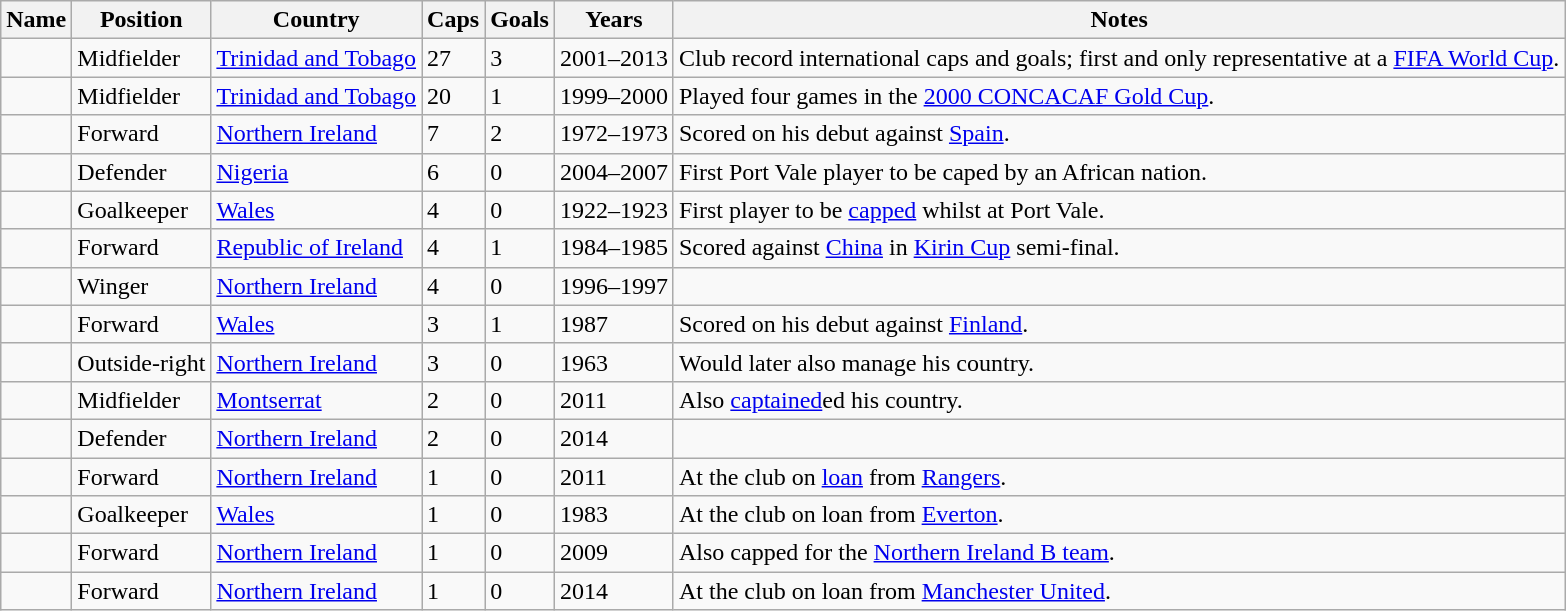<table class="wikitable sortable plainrowheaders">
<tr>
<th scope=col>Name</th>
<th scope=col>Position</th>
<th scope=col>Country</th>
<th scope=col>Caps</th>
<th scope=col>Goals</th>
<th scope=col>Years</th>
<th scope=col class=unsortable>Notes</th>
</tr>
<tr>
<td></td>
<td>Midfielder</td>
<td> <a href='#'>Trinidad and Tobago</a></td>
<td>27</td>
<td>3</td>
<td>2001–2013</td>
<td>Club record international caps and goals; first and only representative at a <a href='#'>FIFA World Cup</a>.</td>
</tr>
<tr>
<td></td>
<td>Midfielder</td>
<td> <a href='#'>Trinidad and Tobago</a></td>
<td>20</td>
<td>1</td>
<td>1999–2000</td>
<td>Played four games in the <a href='#'>2000 CONCACAF Gold Cup</a>.</td>
</tr>
<tr>
<td></td>
<td>Forward</td>
<td> <a href='#'>Northern Ireland</a></td>
<td>7</td>
<td>2</td>
<td>1972–1973</td>
<td>Scored on his debut against <a href='#'>Spain</a>.</td>
</tr>
<tr>
<td></td>
<td>Defender</td>
<td> <a href='#'>Nigeria</a></td>
<td>6</td>
<td>0</td>
<td>2004–2007</td>
<td>First Port Vale player to be caped by an African nation.</td>
</tr>
<tr>
<td></td>
<td>Goalkeeper</td>
<td> <a href='#'>Wales</a></td>
<td>4</td>
<td>0</td>
<td>1922–1923</td>
<td>First player to be <a href='#'>capped</a> whilst at Port Vale.</td>
</tr>
<tr>
<td></td>
<td>Forward</td>
<td> <a href='#'>Republic of Ireland</a></td>
<td>4</td>
<td>1</td>
<td>1984–1985</td>
<td>Scored against <a href='#'>China</a> in <a href='#'>Kirin Cup</a> semi-final.</td>
</tr>
<tr>
<td></td>
<td>Winger</td>
<td> <a href='#'>Northern Ireland</a></td>
<td>4</td>
<td>0</td>
<td>1996–1997</td>
<td></td>
</tr>
<tr>
<td></td>
<td>Forward</td>
<td> <a href='#'>Wales</a></td>
<td>3</td>
<td>1</td>
<td>1987</td>
<td>Scored on his debut against <a href='#'>Finland</a>.</td>
</tr>
<tr>
<td></td>
<td>Outside-right</td>
<td> <a href='#'>Northern Ireland</a></td>
<td>3</td>
<td>0</td>
<td>1963</td>
<td>Would later also manage his country.</td>
</tr>
<tr>
<td></td>
<td>Midfielder</td>
<td> <a href='#'>Montserrat</a></td>
<td>2</td>
<td>0</td>
<td>2011</td>
<td>Also <a href='#'>captained</a>ed his country.</td>
</tr>
<tr>
<td></td>
<td>Defender</td>
<td> <a href='#'>Northern Ireland</a></td>
<td>2</td>
<td>0</td>
<td>2014</td>
<td></td>
</tr>
<tr>
<td></td>
<td>Forward</td>
<td> <a href='#'>Northern Ireland</a></td>
<td>1</td>
<td>0</td>
<td>2011</td>
<td>At the club on <a href='#'>loan</a> from <a href='#'>Rangers</a>.</td>
</tr>
<tr>
<td></td>
<td>Goalkeeper</td>
<td> <a href='#'>Wales</a></td>
<td>1</td>
<td>0</td>
<td>1983</td>
<td>At the club on loan from <a href='#'>Everton</a>.</td>
</tr>
<tr>
<td></td>
<td>Forward</td>
<td> <a href='#'>Northern Ireland</a></td>
<td>1</td>
<td>0</td>
<td>2009</td>
<td>Also capped for the <a href='#'>Northern Ireland B team</a>.</td>
</tr>
<tr>
<td></td>
<td>Forward</td>
<td> <a href='#'>Northern Ireland</a></td>
<td>1</td>
<td>0</td>
<td>2014</td>
<td>At the club on loan from <a href='#'>Manchester United</a>.</td>
</tr>
</table>
